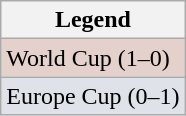<table class="wikitable">
<tr>
<th>Legend</th>
</tr>
<tr style="background:#e5d1cb;">
<td>World Cup (1–0)</td>
</tr>
<tr style="background:#dfe2e9;">
<td>Europe Cup (0–1)</td>
</tr>
</table>
